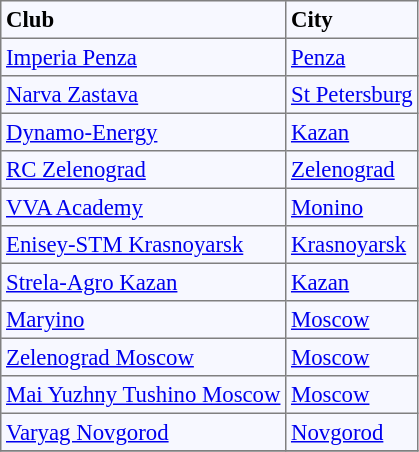<table bgcolor="#f7f8ff" cellpadding="3" cellspacing="0" border="1" style="font-size: 95%; border: gray solid 1px; border-collapse: collapse;">
<tr>
<td><strong>Club</strong></td>
<td><strong>City</strong></td>
</tr>
<tr>
<td><a href='#'>Imperia Penza</a></td>
<td><a href='#'>Penza</a></td>
</tr>
<tr>
<td><a href='#'>Narva Zastava</a></td>
<td><a href='#'>St Petersburg</a></td>
</tr>
<tr>
<td><a href='#'>Dynamo-Energy</a></td>
<td><a href='#'>Kazan</a></td>
</tr>
<tr>
<td><a href='#'>RC Zelenograd</a></td>
<td><a href='#'>Zelenograd</a></td>
</tr>
<tr>
<td><a href='#'>VVA Academy</a></td>
<td><a href='#'>Monino</a></td>
</tr>
<tr>
<td><a href='#'>Enisey-STM Krasnoyarsk</a></td>
<td><a href='#'>Krasnoyarsk</a></td>
</tr>
<tr>
<td><a href='#'>Strela-Agro Kazan</a></td>
<td><a href='#'>Kazan</a></td>
</tr>
<tr>
<td><a href='#'>Maryino</a></td>
<td><a href='#'>Moscow</a></td>
</tr>
<tr>
<td><a href='#'>Zelenograd Moscow</a></td>
<td><a href='#'>Moscow</a></td>
</tr>
<tr>
<td><a href='#'>Mai Yuzhny Tushino Moscow</a></td>
<td><a href='#'>Moscow</a></td>
</tr>
<tr>
<td><a href='#'>Varyag Novgorod</a></td>
<td><a href='#'>Novgorod</a></td>
</tr>
<tr>
</tr>
</table>
